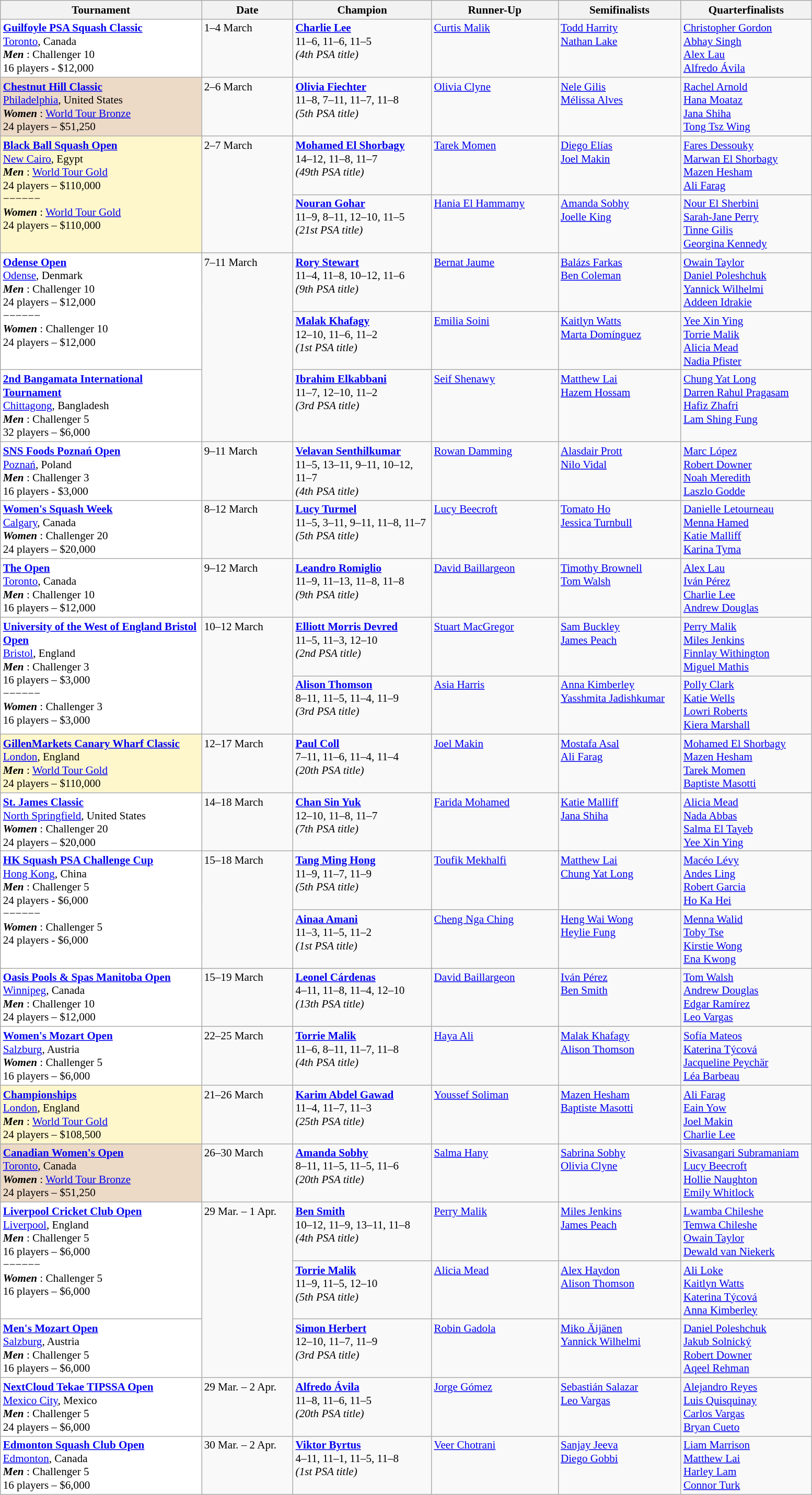<table class="wikitable" style="font-size:88%">
<tr>
<th width=250>Tournament</th>
<th width=110>Date</th>
<th width=170>Champion</th>
<th width=155>Runner-Up</th>
<th width=150>Semifinalists</th>
<th width=160>Quarterfinalists</th>
</tr>
<tr style="vertical-align:top">
<td style="background:#fff;"><strong><a href='#'>Guilfoyle PSA Squash Classic</a></strong><br> <a href='#'>Toronto</a>, Canada<br><strong> <em>Men</em> </strong>: Challenger 10<br>16 players - $12,000</td>
<td>1–4 March</td>
<td> <strong><a href='#'>Charlie Lee</a></strong><br>11–6, 11–6, 11–5<br><em>(4th PSA title)</em></td>
<td> <a href='#'>Curtis Malik</a></td>
<td> <a href='#'>Todd Harrity</a><br> <a href='#'>Nathan Lake</a></td>
<td> <a href='#'>Christopher Gordon</a><br> <a href='#'>Abhay Singh</a><br> <a href='#'>Alex Lau</a><br> <a href='#'>Alfredo Ávila</a></td>
</tr>
<tr style="vertical-align:top">
<td style="background:#ecd9c6;"><strong><a href='#'>Chestnut Hill Classic</a></strong><br> <a href='#'>Philadelphia</a>, United States<br><strong> <em>Women</em> </strong>: <a href='#'>World Tour Bronze</a><br>24 players – $51,250</td>
<td>2–6 March</td>
<td> <strong><a href='#'>Olivia Fiechter</a></strong><br>11–8, 7–11, 11–7, 11–8<br><em>(5th PSA title)</em></td>
<td> <a href='#'>Olivia Clyne</a></td>
<td> <a href='#'>Nele Gilis</a><br> <a href='#'>Mélissa Alves</a></td>
<td> <a href='#'>Rachel Arnold</a><br> <a href='#'>Hana Moataz</a><br> <a href='#'>Jana Shiha</a><br> <a href='#'>Tong Tsz Wing</a></td>
</tr>
<tr style="vertical-align:top">
<td rowspan=2 style="background:#fff7cc;"><strong><a href='#'>Black Ball Squash Open</a></strong><br> <a href='#'>New Cairo</a>, Egypt<br><strong> <em>Men</em> </strong>: <a href='#'>World Tour Gold</a><br>24 players – $110,000<br>−−−−−−<br><strong> <em>Women</em> </strong>: <a href='#'>World Tour Gold</a><br>24 players – $110,000</td>
<td rowspan=2>2–7 March</td>
<td> <strong><a href='#'>Mohamed El Shorbagy</a></strong><br>14–12, 11–8, 11–7<br><em>(49th PSA title)</em></td>
<td> <a href='#'>Tarek Momen</a></td>
<td> <a href='#'>Diego Elías</a><br> <a href='#'>Joel Makin</a></td>
<td> <a href='#'>Fares Dessouky</a><br> <a href='#'>Marwan El Shorbagy</a><br> <a href='#'>Mazen Hesham</a><br> <a href='#'>Ali Farag</a></td>
</tr>
<tr style="vertical-align:top">
<td> <strong><a href='#'>Nouran Gohar</a></strong><br>11–9, 8–11, 12–10, 11–5<br><em>(21st PSA title)</em></td>
<td> <a href='#'>Hania El Hammamy</a></td>
<td> <a href='#'>Amanda Sobhy</a><br> <a href='#'>Joelle King</a></td>
<td> <a href='#'>Nour El Sherbini</a><br> <a href='#'>Sarah-Jane Perry</a><br> <a href='#'>Tinne Gilis</a><br> <a href='#'>Georgina Kennedy</a></td>
</tr>
<tr style="vertical-align:top">
<td rowspan=2 style="background:#fff;"><strong><a href='#'>Odense Open</a></strong><br> <a href='#'>Odense</a>, Denmark<br><strong> <em>Men</em> </strong>: Challenger 10<br>24 players – $12,000<br>−−−−−−<br><strong> <em>Women</em> </strong>: Challenger 10<br>24 players – $12,000</td>
<td rowspan=3>7–11 March</td>
<td> <strong><a href='#'>Rory Stewart</a></strong><br>11–4, 11–8, 10–12, 11–6<br><em>(9th PSA title)</em></td>
<td> <a href='#'>Bernat Jaume</a></td>
<td> <a href='#'>Balázs Farkas</a><br> <a href='#'>Ben Coleman</a></td>
<td> <a href='#'>Owain Taylor</a><br> <a href='#'>Daniel Poleshchuk</a><br> <a href='#'>Yannick Wilhelmi</a><br> <a href='#'>Addeen Idrakie</a></td>
</tr>
<tr style="vertical-align:top">
<td> <strong><a href='#'>Malak Khafagy</a></strong><br>12–10, 11–6, 11–2<br><em>(1st PSA title)</em></td>
<td> <a href='#'>Emilia Soini</a></td>
<td> <a href='#'>Kaitlyn Watts</a><br> <a href='#'>Marta Domínguez</a></td>
<td> <a href='#'>Yee Xin Ying</a><br> <a href='#'>Torrie Malik</a><br> <a href='#'>Alicia Mead</a><br> <a href='#'>Nadia Pfister</a></td>
</tr>
<tr style="vertical-align:top">
<td style="background:#fff;"><strong><a href='#'>2nd Bangamata International Tournament</a></strong><br> <a href='#'>Chittagong</a>, Bangladesh<br><strong> <em>Men</em> </strong>: Challenger 5<br>32 players – $6,000</td>
<td> <strong><a href='#'>Ibrahim Elkabbani</a></strong><br>11–7, 12–10, 11–2<br><em>(3rd PSA title)</em></td>
<td> <a href='#'>Seif Shenawy</a></td>
<td> <a href='#'>Matthew Lai</a><br> <a href='#'>Hazem Hossam</a></td>
<td> <a href='#'>Chung Yat Long</a><br> <a href='#'>Darren Rahul Pragasam</a><br> <a href='#'>Hafiz Zhafri</a><br> <a href='#'>Lam Shing Fung</a></td>
</tr>
<tr style="vertical-align:top">
<td style="background:#fff;"><strong><a href='#'>SNS Foods Poznań Open</a></strong><br> <a href='#'>Poznań</a>, Poland<br><strong> <em>Men</em> </strong>: Challenger 3<br>16 players - $3,000</td>
<td>9–11 March</td>
<td> <strong><a href='#'>Velavan Senthilkumar</a></strong><br>11–5, 13–11, 9–11, 10–12, 11–7<br><em>(4th PSA title)</em></td>
<td> <a href='#'>Rowan Damming</a></td>
<td> <a href='#'>Alasdair Prott</a><br> <a href='#'>Nilo Vidal</a></td>
<td> <a href='#'>Marc López</a><br> <a href='#'>Robert Downer</a><br> <a href='#'>Noah Meredith</a><br> <a href='#'>Laszlo Godde</a></td>
</tr>
<tr style="vertical-align:top">
<td style="background:#fff;"><strong><a href='#'> Women's Squash Week</a></strong><br> <a href='#'>Calgary</a>, Canada<br><strong> <em>Women</em> </strong>: Challenger 20<br>24 players – $20,000</td>
<td>8–12 March</td>
<td> <strong><a href='#'>Lucy Turmel</a></strong><br>11–5, 3–11, 9–11, 11–8, 11–7<br><em>(5th PSA title)</em></td>
<td> <a href='#'>Lucy Beecroft</a></td>
<td> <a href='#'>Tomato Ho</a><br> <a href='#'>Jessica Turnbull</a></td>
<td> <a href='#'>Danielle Letourneau</a><br> <a href='#'>Menna Hamed</a><br> <a href='#'>Katie Malliff</a><br> <a href='#'>Karina Tyma</a></td>
</tr>
<tr style="vertical-align:top">
<td style="background:#fff;"><strong><a href='#'>The  Open</a></strong><br> <a href='#'>Toronto</a>, Canada<br><strong> <em>Men</em> </strong>: Challenger 10<br>16 players – $12,000</td>
<td>9–12 March</td>
<td> <strong><a href='#'>Leandro Romiglio</a></strong><br>11–9, 11–13, 11–8, 11–8<br><em>(9th PSA title)</em></td>
<td> <a href='#'>David Baillargeon</a></td>
<td> <a href='#'>Timothy Brownell</a><br> <a href='#'>Tom Walsh</a></td>
<td> <a href='#'>Alex Lau</a><br> <a href='#'>Iván Pérez</a><br> <a href='#'>Charlie Lee</a><br> <a href='#'>Andrew Douglas</a></td>
</tr>
<tr style="vertical-align:top">
<td rowspan=2 style="background:#fff;"><strong><a href='#'>University of the West of England Bristol Open</a></strong><br> <a href='#'>Bristol</a>, England<br><strong> <em>Men</em> </strong>: Challenger 3<br>16 players – $3,000<br>−−−−−−<br><strong> <em>Women</em> </strong>: Challenger 3<br>16 players – $3,000</td>
<td rowspan=2>10–12 March</td>
<td> <strong><a href='#'>Elliott Morris Devred</a></strong><br>11–5, 11–3, 12–10<br><em>(2nd PSA title)</em></td>
<td> <a href='#'>Stuart MacGregor</a></td>
<td> <a href='#'>Sam Buckley</a><br> <a href='#'>James Peach</a></td>
<td> <a href='#'>Perry Malik</a><br> <a href='#'>Miles Jenkins</a><br> <a href='#'>Finnlay Withington</a><br> <a href='#'>Miguel Mathis</a></td>
</tr>
<tr style="vertical-align:top">
<td> <strong><a href='#'>Alison Thomson</a></strong><br>8–11, 11–5, 11–4, 11–9<br><em>(3rd PSA title)</em></td>
<td> <a href='#'>Asia Harris</a></td>
<td> <a href='#'>Anna Kimberley</a><br> <a href='#'>Yasshmita Jadishkumar</a></td>
<td> <a href='#'>Polly Clark</a><br> <a href='#'>Katie Wells</a><br> <a href='#'>Lowri Roberts</a><br> <a href='#'>Kiera Marshall</a></td>
</tr>
<tr style="vertical-align:top">
<td style="background:#fff7cc;"><strong><a href='#'>GillenMarkets Canary Wharf Classic</a></strong><br> <a href='#'>London</a>, England<br><strong> <em>Men</em> </strong>: <a href='#'>World Tour Gold</a><br>24 players – $110,000</td>
<td>12–17 March</td>
<td> <strong><a href='#'>Paul Coll</a></strong><br>7–11, 11–6, 11–4, 11–4<br><em>(20th PSA title)</em></td>
<td> <a href='#'>Joel Makin</a></td>
<td> <a href='#'>Mostafa Asal</a><br> <a href='#'>Ali Farag</a></td>
<td> <a href='#'>Mohamed El Shorbagy</a><br> <a href='#'>Mazen Hesham</a><br> <a href='#'>Tarek Momen</a><br> <a href='#'>Baptiste Masotti</a></td>
</tr>
<tr style="vertical-align:top">
<td style="background:#fff;"><strong><a href='#'>St. James Classic</a></strong><br> <a href='#'>North Springfield</a>, United States<br><strong> <em>Women</em> </strong>: Challenger 20<br>24 players – $20,000</td>
<td>14–18 March</td>
<td> <strong><a href='#'>Chan Sin Yuk</a></strong><br>12–10, 11–8, 11–7<br><em>(7th PSA title)</em></td>
<td> <a href='#'>Farida Mohamed</a></td>
<td> <a href='#'>Katie Malliff</a><br> <a href='#'>Jana Shiha</a></td>
<td> <a href='#'>Alicia Mead</a><br> <a href='#'>Nada Abbas</a><br> <a href='#'>Salma El Tayeb</a><br> <a href='#'>Yee Xin Ying</a></td>
</tr>
<tr valign=top>
<td rowspan=2 style="background:#fff;"><strong><a href='#'>HK Squash PSA Challenge Cup</a></strong><br> <a href='#'>Hong Kong</a>, China<br><strong> <em>Men</em> </strong>: Challenger 5<br>24 players - $6,000<br>−−−−−−<br><strong> <em>Women</em> </strong>: Challenger 5<br>24 players - $6,000</td>
<td rowspan=2>15–18 March</td>
<td> <strong><a href='#'>Tang Ming Hong</a></strong><br>11–9, 11–7, 11–9<br><em>(5th PSA title)</em></td>
<td> <a href='#'>Toufik Mekhalfi</a></td>
<td> <a href='#'>Matthew Lai</a><br> <a href='#'>Chung Yat Long</a></td>
<td> <a href='#'>Macéo Lévy</a><br> <a href='#'>Andes Ling</a><br> <a href='#'>Robert Garcia</a><br> <a href='#'>Ho Ka Hei</a></td>
</tr>
<tr valign=top>
<td> <strong><a href='#'>Ainaa Amani</a></strong><br>11–3, 11–5, 11–2<br><em>(1st PSA title)</em></td>
<td> <a href='#'>Cheng Nga Ching</a></td>
<td> <a href='#'>Heng Wai Wong</a><br> <a href='#'>Heylie Fung</a></td>
<td> <a href='#'>Menna Walid</a><br> <a href='#'>Toby Tse</a><br> <a href='#'>Kirstie Wong</a><br> <a href='#'>Ena Kwong</a></td>
</tr>
<tr style="vertical-align:top">
<td style="background:#fff;"><strong><a href='#'>Oasis Pools & Spas Manitoba Open</a></strong><br> <a href='#'>Winnipeg</a>, Canada<br><strong> <em>Men</em> </strong>: Challenger 10<br>24 players – $12,000</td>
<td>15–19 March</td>
<td> <strong><a href='#'>Leonel Cárdenas</a></strong><br>4–11, 11–8, 11–4, 12–10<br><em>(13th PSA title)</em></td>
<td> <a href='#'>David Baillargeon</a></td>
<td> <a href='#'>Iván Pérez</a><br> <a href='#'>Ben Smith</a></td>
<td> <a href='#'>Tom Walsh</a><br> <a href='#'>Andrew Douglas</a><br> <a href='#'>Edgar Ramírez</a><br> <a href='#'>Leo Vargas</a></td>
</tr>
<tr style="vertical-align:top">
<td style="background:#fff;"><strong><a href='#'>Women's Mozart Open</a></strong><br> <a href='#'>Salzburg</a>, Austria<br><strong> <em>Women</em> </strong>: Challenger 5<br>16 players – $6,000</td>
<td>22–25 March</td>
<td> <strong><a href='#'>Torrie Malik</a></strong><br>11–6, 8–11, 11–7, 11–8<br><em>(4th PSA title)</em></td>
<td> <a href='#'>Haya Ali</a></td>
<td> <a href='#'>Malak Khafagy</a><br> <a href='#'>Alison Thomson</a></td>
<td> <a href='#'>Sofía Mateos</a><br> <a href='#'>Katerina Týcová</a><br> <a href='#'>Jacqueline Peychär</a><br> <a href='#'>Léa Barbeau</a></td>
</tr>
<tr style="vertical-align:top">
<td style="background:#fff7cc;"><strong><a href='#'> Championships</a></strong><br> <a href='#'>London</a>, England<br><strong> <em>Men</em> </strong>: <a href='#'>World Tour Gold</a><br>24 players – $108,500</td>
<td>21–26 March</td>
<td> <strong><a href='#'>Karim Abdel Gawad</a></strong><br>11–4, 11–7, 11–3<br><em>(25th PSA title)</em></td>
<td> <a href='#'>Youssef Soliman</a></td>
<td> <a href='#'>Mazen Hesham</a><br> <a href='#'>Baptiste Masotti</a></td>
<td> <a href='#'>Ali Farag</a><br> <a href='#'>Eain Yow</a><br> <a href='#'>Joel Makin</a><br> <a href='#'>Charlie Lee</a></td>
</tr>
<tr style="vertical-align:top">
<td style="background:#ecd9c6;"><strong><a href='#'>Canadian Women's Open</a></strong><br> <a href='#'>Toronto</a>, Canada<br><strong> <em>Women</em> </strong>: <a href='#'>World Tour Bronze</a><br>24 players – $51,250</td>
<td>26–30 March</td>
<td> <strong><a href='#'>Amanda Sobhy</a></strong><br>8–11, 11–5, 11–5, 11–6<br><em>(20th PSA title)</em></td>
<td> <a href='#'>Salma Hany</a></td>
<td> <a href='#'>Sabrina Sobhy</a><br> <a href='#'>Olivia Clyne</a></td>
<td> <a href='#'>Sivasangari Subramaniam</a><br> <a href='#'>Lucy Beecroft</a><br> <a href='#'>Hollie Naughton</a><br> <a href='#'>Emily Whitlock</a></td>
</tr>
<tr style="vertical-align:top">
<td rowspan=2 style="background:#fff;"><strong><a href='#'>Liverpool Cricket Club Open</a></strong><br> <a href='#'>Liverpool</a>, England<br><strong> <em>Men</em> </strong>: Challenger 5<br>16 players – $6,000<br>−−−−−−<br><strong> <em>Women</em> </strong>: Challenger 5<br>16 players – $6,000</td>
<td rowspan=3>29 Mar. – 1 Apr.</td>
<td> <strong><a href='#'>Ben Smith</a></strong><br>10–12, 11–9, 13–11, 11–8<br><em>(4th PSA title)</em></td>
<td> <a href='#'>Perry Malik</a></td>
<td> <a href='#'>Miles Jenkins</a><br> <a href='#'>James Peach</a></td>
<td> <a href='#'>Lwamba Chileshe</a><br> <a href='#'>Temwa Chileshe</a><br> <a href='#'>Owain Taylor</a><br> <a href='#'>Dewald van Niekerk</a></td>
</tr>
<tr style="vertical-align:top">
<td> <strong><a href='#'>Torrie Malik</a></strong><br>11–9, 11–5, 12–10<br><em>(5th PSA title)</em></td>
<td> <a href='#'>Alicia Mead</a></td>
<td> <a href='#'>Alex Haydon</a><br> <a href='#'>Alison Thomson</a></td>
<td> <a href='#'>Ali Loke</a><br> <a href='#'>Kaitlyn Watts</a><br> <a href='#'>Katerina Týcová</a><br> <a href='#'>Anna Kimberley</a></td>
</tr>
<tr style="vertical-align:top">
<td style="background:#fff;"><strong><a href='#'>Men's Mozart Open</a></strong><br> <a href='#'>Salzburg</a>, Austria<br><strong> <em>Men</em> </strong>: Challenger 5<br>16 players – $6,000</td>
<td> <strong><a href='#'>Simon Herbert</a></strong><br>12–10, 11–7, 11–9<br><em>(3rd PSA title)</em></td>
<td> <a href='#'>Robin Gadola</a></td>
<td> <a href='#'>Miko Äijänen</a><br> <a href='#'>Yannick Wilhelmi</a></td>
<td> <a href='#'>Daniel Poleshchuk</a><br> <a href='#'>Jakub Solnický</a><br> <a href='#'>Robert Downer</a><br> <a href='#'>Aqeel Rehman</a></td>
</tr>
<tr style="vertical-align:top">
<td style="background:#fff;"><strong><a href='#'>NextCloud Tekae TIPSSA Open</a></strong><br> <a href='#'>Mexico City</a>, Mexico<br><strong> <em>Men</em> </strong>: Challenger 5<br>24 players – $6,000</td>
<td>29 Mar. – 2 Apr.</td>
<td> <strong><a href='#'>Alfredo Ávila</a></strong><br>11–8, 11–6, 11–5<br><em>(20th PSA title)</em></td>
<td> <a href='#'>Jorge Gómez</a></td>
<td> <a href='#'>Sebastián Salazar</a><br> <a href='#'>Leo Vargas</a></td>
<td> <a href='#'>Alejandro Reyes</a><br> <a href='#'>Luis Quisquinay</a><br> <a href='#'>Carlos Vargas</a><br> <a href='#'>Bryan Cueto</a></td>
</tr>
<tr style="vertical-align:top">
<td style="background:#fff;"><strong><a href='#'>Edmonton Squash Club Open</a></strong><br> <a href='#'>Edmonton</a>, Canada<br><strong> <em>Men</em> </strong>: Challenger 5<br>16 players – $6,000</td>
<td>30 Mar. – 2 Apr.</td>
<td> <strong><a href='#'>Viktor Byrtus</a></strong><br>4–11, 11–1, 11–5, 11–8<br><em>(1st PSA title)</em></td>
<td> <a href='#'>Veer Chotrani</a></td>
<td> <a href='#'>Sanjay Jeeva</a><br> <a href='#'>Diego Gobbi</a></td>
<td> <a href='#'>Liam Marrison</a><br> <a href='#'>Matthew Lai</a><br> <a href='#'>Harley Lam</a><br> <a href='#'>Connor Turk</a></td>
</tr>
</table>
